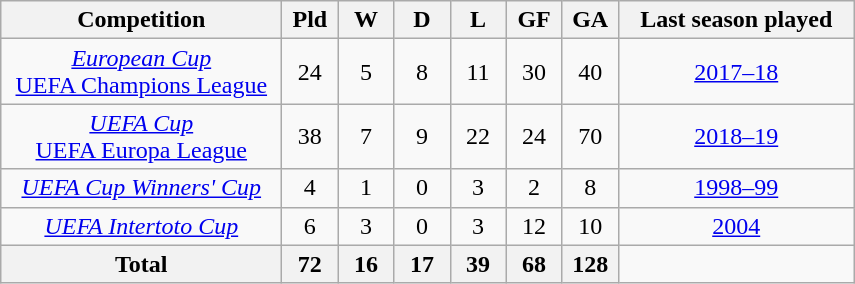<table class="wikitable" style="text-align: center;">
<tr>
<th width="180">Competition</th>
<th width="30">Pld</th>
<th width="30">W</th>
<th width="30">D</th>
<th width="30">L</th>
<th width="30">GF</th>
<th width="30">GA</th>
<th width="150">Last season played</th>
</tr>
<tr>
<td><a href='#'><em>European Cup</em> <br> UEFA Champions League</a></td>
<td>24</td>
<td>5</td>
<td>8</td>
<td>11</td>
<td>30</td>
<td>40</td>
<td><a href='#'>2017–18</a></td>
</tr>
<tr>
<td><a href='#'><em>UEFA Cup</em> <br> UEFA Europa League</a></td>
<td>38</td>
<td>7</td>
<td>9</td>
<td>22</td>
<td>24</td>
<td>70</td>
<td><a href='#'>2018–19</a></td>
</tr>
<tr>
<td><em><a href='#'>UEFA Cup Winners' Cup</a></em></td>
<td>4</td>
<td>1</td>
<td>0</td>
<td>3</td>
<td>2</td>
<td>8</td>
<td><a href='#'>1998–99</a></td>
</tr>
<tr>
<td><em><a href='#'>UEFA Intertoto Cup</a></em></td>
<td>6</td>
<td>3</td>
<td>0</td>
<td>3</td>
<td>12</td>
<td>10</td>
<td><a href='#'>2004</a></td>
</tr>
<tr>
<th>Total</th>
<th>72</th>
<th>16</th>
<th>17</th>
<th>39</th>
<th>68</th>
<th>128</th>
</tr>
</table>
